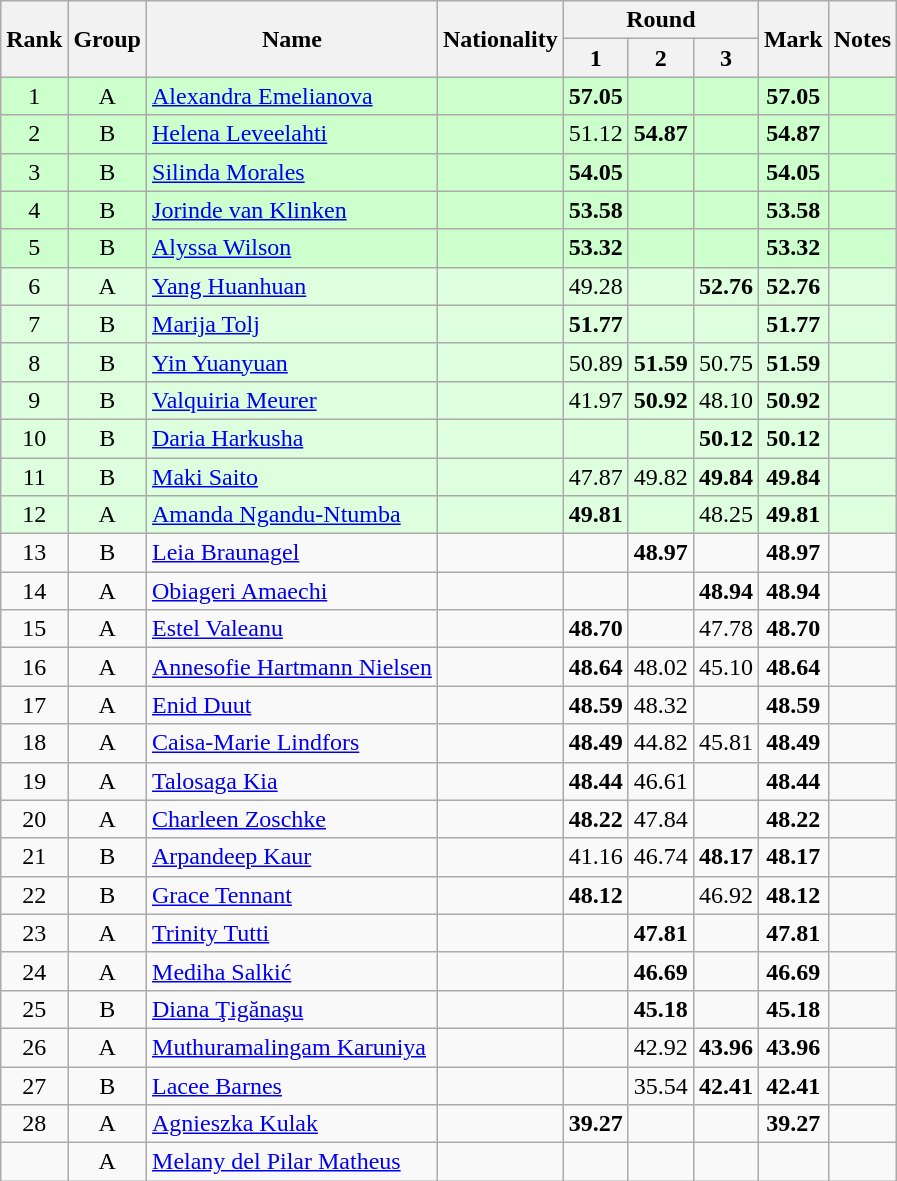<table class="wikitable sortable" style="text-align:center">
<tr>
<th rowspan=2>Rank</th>
<th rowspan=2>Group</th>
<th rowspan=2>Name</th>
<th rowspan=2>Nationality</th>
<th colspan=3>Round</th>
<th rowspan=2>Mark</th>
<th rowspan=2>Notes</th>
</tr>
<tr>
<th>1</th>
<th>2</th>
<th>3</th>
</tr>
<tr bgcolor=ccffcc>
<td>1</td>
<td>A</td>
<td align="left"><a href='#'>Alexandra Emelianova</a></td>
<td align="left"></td>
<td><strong>57.05</strong></td>
<td></td>
<td></td>
<td><strong>57.05</strong></td>
<td></td>
</tr>
<tr bgcolor="ccffcc">
<td>2</td>
<td>B</td>
<td align="left"><a href='#'>Helena Leveelahti</a></td>
<td align="left"></td>
<td>51.12</td>
<td><strong>54.87</strong></td>
<td></td>
<td><strong>54.87</strong></td>
<td></td>
</tr>
<tr bgcolor="ccffcc">
<td>3</td>
<td>B</td>
<td align="left"><a href='#'>Silinda Morales</a></td>
<td align="left"></td>
<td><strong>54.05</strong></td>
<td></td>
<td></td>
<td><strong>54.05</strong></td>
<td></td>
</tr>
<tr bgcolor="ccffcc">
<td>4</td>
<td>B</td>
<td align="left"><a href='#'>Jorinde van Klinken</a></td>
<td align="left"></td>
<td><strong>53.58</strong></td>
<td></td>
<td></td>
<td><strong>53.58</strong></td>
<td></td>
</tr>
<tr bgcolor="ccffcc">
<td>5</td>
<td>B</td>
<td align="left"><a href='#'>Alyssa Wilson</a></td>
<td align="left"></td>
<td><strong>53.32</strong></td>
<td></td>
<td></td>
<td><strong>53.32</strong></td>
<td></td>
</tr>
<tr bgcolor="ddffdd">
<td>6</td>
<td>A</td>
<td align="left"><a href='#'>Yang Huanhuan</a></td>
<td align="left"></td>
<td>49.28</td>
<td></td>
<td><strong>52.76</strong></td>
<td><strong>52.76</strong></td>
<td></td>
</tr>
<tr bgcolor="ddffdd">
<td>7</td>
<td>B</td>
<td align="left"><a href='#'>Marija Tolj</a></td>
<td align="left"></td>
<td><strong>51.77</strong></td>
<td></td>
<td></td>
<td><strong>51.77</strong></td>
<td></td>
</tr>
<tr bgcolor="ddffdd">
<td>8</td>
<td>B</td>
<td align="left"><a href='#'>Yin Yuanyuan</a></td>
<td align="left"></td>
<td>50.89</td>
<td><strong>51.59</strong></td>
<td>50.75</td>
<td><strong>51.59</strong></td>
<td></td>
</tr>
<tr bgcolor="ddffdd">
<td>9</td>
<td>B</td>
<td align="left"><a href='#'>Valquiria Meurer</a></td>
<td align="left"></td>
<td>41.97</td>
<td><strong>50.92</strong></td>
<td>48.10</td>
<td><strong>50.92</strong></td>
<td></td>
</tr>
<tr bgcolor="ddffdd">
<td>10</td>
<td>B</td>
<td align="left"><a href='#'>Daria Harkusha</a></td>
<td align="left"></td>
<td></td>
<td></td>
<td><strong>50.12</strong></td>
<td><strong>50.12</strong></td>
<td></td>
</tr>
<tr bgcolor="ddffdd">
<td>11</td>
<td>B</td>
<td align="left"><a href='#'>Maki Saito</a></td>
<td align="left"></td>
<td>47.87</td>
<td>49.82</td>
<td><strong>49.84</strong></td>
<td><strong>49.84</strong></td>
<td></td>
</tr>
<tr bgcolor="ddffdd">
<td>12</td>
<td>A</td>
<td align="left"><a href='#'>Amanda Ngandu-Ntumba</a></td>
<td align="left"></td>
<td><strong>49.81</strong></td>
<td></td>
<td>48.25</td>
<td><strong>49.81</strong></td>
<td></td>
</tr>
<tr>
<td>13</td>
<td>B</td>
<td align="left"><a href='#'>Leia Braunagel</a></td>
<td align="left"></td>
<td></td>
<td><strong>48.97</strong></td>
<td></td>
<td><strong>48.97</strong></td>
<td></td>
</tr>
<tr>
<td>14</td>
<td>A</td>
<td align="left"><a href='#'>Obiageri Amaechi</a></td>
<td align="left"></td>
<td></td>
<td></td>
<td><strong>48.94</strong></td>
<td><strong>48.94</strong></td>
<td></td>
</tr>
<tr>
<td>15</td>
<td>A</td>
<td align="left"><a href='#'>Estel Valeanu</a></td>
<td align="left"></td>
<td><strong>48.70</strong></td>
<td></td>
<td>47.78</td>
<td><strong>48.70</strong></td>
<td></td>
</tr>
<tr>
<td>16</td>
<td>A</td>
<td align="left"><a href='#'>Annesofie Hartmann Nielsen</a></td>
<td align="left"></td>
<td><strong>48.64</strong></td>
<td>48.02</td>
<td>45.10</td>
<td><strong>48.64</strong></td>
<td></td>
</tr>
<tr>
<td>17</td>
<td>A</td>
<td align="left"><a href='#'>Enid Duut</a></td>
<td align="left"></td>
<td><strong>48.59</strong></td>
<td>48.32</td>
<td></td>
<td><strong>48.59</strong></td>
<td></td>
</tr>
<tr>
<td>18</td>
<td>A</td>
<td align="left"><a href='#'>Caisa-Marie Lindfors</a></td>
<td align="left"></td>
<td><strong>48.49</strong></td>
<td>44.82</td>
<td>45.81</td>
<td><strong>48.49</strong></td>
<td></td>
</tr>
<tr>
<td>19</td>
<td>A</td>
<td align="left"><a href='#'>Talosaga Kia</a></td>
<td align="left"></td>
<td><strong>48.44</strong></td>
<td>46.61</td>
<td></td>
<td><strong>48.44</strong></td>
<td></td>
</tr>
<tr>
<td>20</td>
<td>A</td>
<td align="left"><a href='#'>Charleen Zoschke</a></td>
<td align="left"></td>
<td><strong>48.22</strong></td>
<td>47.84</td>
<td></td>
<td><strong>48.22</strong></td>
<td></td>
</tr>
<tr>
<td>21</td>
<td>B</td>
<td align="left"><a href='#'>Arpandeep Kaur</a></td>
<td align="left"></td>
<td>41.16</td>
<td>46.74</td>
<td><strong>48.17</strong></td>
<td><strong>48.17</strong></td>
<td></td>
</tr>
<tr>
<td>22</td>
<td>B</td>
<td align="left"><a href='#'>Grace Tennant</a></td>
<td align="left"></td>
<td><strong>48.12</strong></td>
<td></td>
<td>46.92</td>
<td><strong>48.12</strong></td>
<td></td>
</tr>
<tr>
<td>23</td>
<td>A</td>
<td align="left"><a href='#'>Trinity Tutti</a></td>
<td align="left"></td>
<td></td>
<td><strong>47.81</strong></td>
<td></td>
<td><strong>47.81</strong></td>
<td></td>
</tr>
<tr>
<td>24</td>
<td>A</td>
<td align="left"><a href='#'>Mediha Salkić</a></td>
<td align="left"></td>
<td></td>
<td><strong>46.69</strong></td>
<td></td>
<td><strong>46.69</strong></td>
<td></td>
</tr>
<tr>
<td>25</td>
<td>B</td>
<td align="left"><a href='#'>Diana Ţigănaşu</a></td>
<td align="left"></td>
<td></td>
<td><strong>45.18</strong></td>
<td></td>
<td><strong>45.18</strong></td>
<td></td>
</tr>
<tr>
<td>26</td>
<td>A</td>
<td align="left"><a href='#'>Muthuramalingam Karuniya</a></td>
<td align="left"></td>
<td></td>
<td>42.92</td>
<td><strong>43.96</strong></td>
<td><strong>43.96</strong></td>
<td></td>
</tr>
<tr>
<td>27</td>
<td>B</td>
<td align="left"><a href='#'>Lacee Barnes</a></td>
<td align="left"></td>
<td></td>
<td>35.54</td>
<td><strong>42.41</strong></td>
<td><strong>42.41</strong></td>
<td></td>
</tr>
<tr>
<td>28</td>
<td>A</td>
<td align="left"><a href='#'>Agnieszka Kulak</a></td>
<td align="left"></td>
<td><strong>39.27</strong></td>
<td></td>
<td></td>
<td><strong>39.27</strong></td>
<td></td>
</tr>
<tr>
<td></td>
<td>A</td>
<td align="left"><a href='#'>Melany del Pilar Matheus</a></td>
<td align="left"></td>
<td></td>
<td></td>
<td></td>
<td></td>
<td></td>
</tr>
</table>
